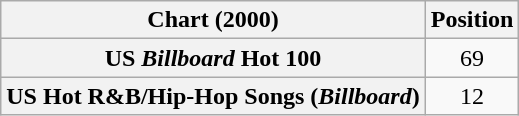<table class="wikitable sortable plainrowheaders" style="text-align:center">
<tr>
<th scope="col">Chart (2000)</th>
<th scope="col">Position</th>
</tr>
<tr>
<th scope="row">US <em>Billboard</em> Hot 100</th>
<td>69</td>
</tr>
<tr>
<th scope="row">US Hot R&B/Hip-Hop Songs (<em>Billboard</em>)</th>
<td>12</td>
</tr>
</table>
